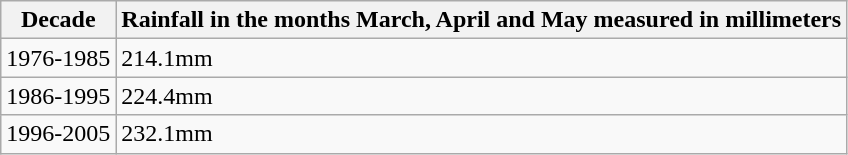<table class="wikitable">
<tr>
<th>Decade</th>
<th>Rainfall in the months March, April and May measured in millimeters</th>
</tr>
<tr>
<td>1976-1985</td>
<td>214.1mm</td>
</tr>
<tr>
<td>1986-1995</td>
<td>224.4mm</td>
</tr>
<tr>
<td>1996-2005</td>
<td>232.1mm</td>
</tr>
</table>
